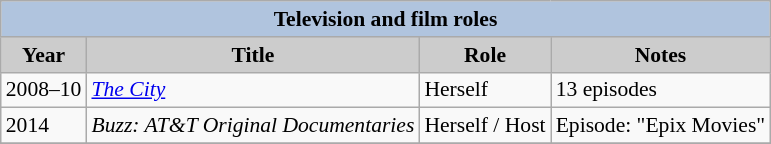<table class="wikitable" style="font-size:90%">
<tr>
<th colspan="4" style="background:#B0C4DE;">Television and film roles</th>
</tr>
<tr style="text-align:center;">
<th style="background:#ccc;">Year</th>
<th style="background:#ccc;">Title</th>
<th style="background:#ccc;">Role</th>
<th style="background:#ccc;">Notes</th>
</tr>
<tr>
<td>2008–10</td>
<td><em><a href='#'>The City</a></em></td>
<td>Herself</td>
<td>13 episodes</td>
</tr>
<tr>
<td>2014</td>
<td><em>Buzz: AT&T Original Documentaries</em></td>
<td>Herself / Host</td>
<td>Episode: "Epix Movies"</td>
</tr>
<tr>
</tr>
</table>
